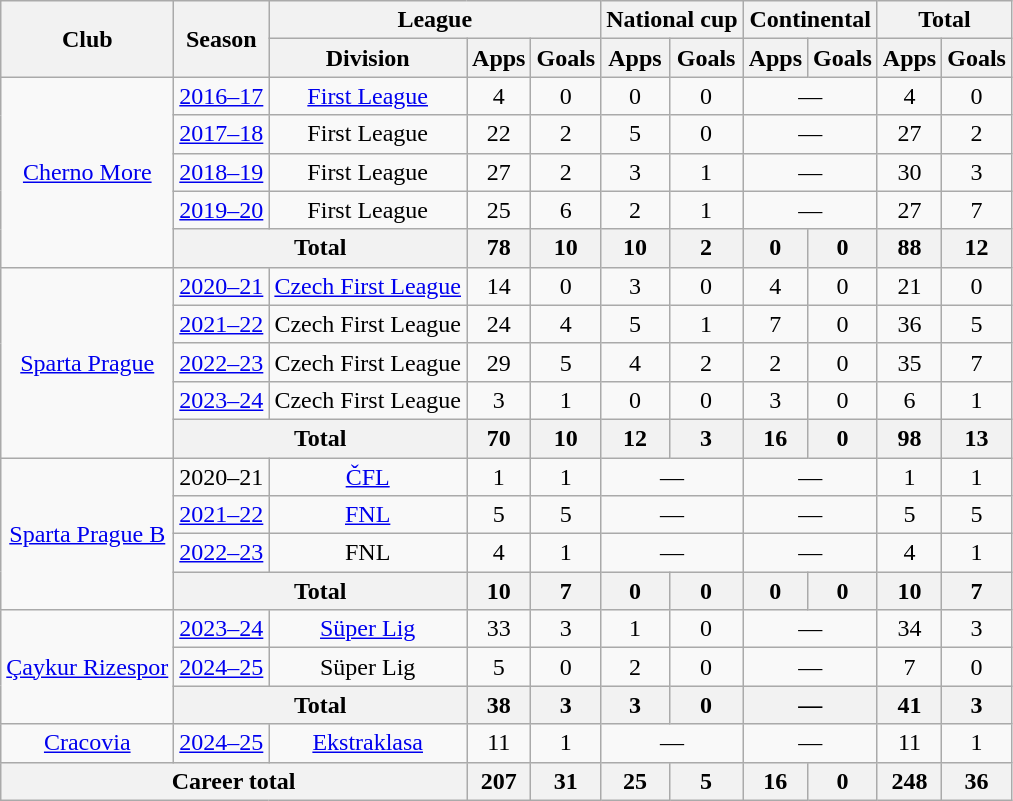<table class="wikitable" style="text-align:center">
<tr>
<th rowspan="2">Club</th>
<th rowspan="2">Season</th>
<th colspan="3">League</th>
<th colspan="2">National cup</th>
<th colspan="2">Continental</th>
<th colspan="2">Total</th>
</tr>
<tr>
<th>Division</th>
<th>Apps</th>
<th>Goals</th>
<th>Apps</th>
<th>Goals</th>
<th>Apps</th>
<th>Goals</th>
<th>Apps</th>
<th>Goals</th>
</tr>
<tr>
<td rowspan="5"><a href='#'>Cherno More</a></td>
<td><a href='#'>2016–17</a></td>
<td><a href='#'>First League</a></td>
<td>4</td>
<td>0</td>
<td>0</td>
<td>0</td>
<td colspan="2">—</td>
<td>4</td>
<td>0</td>
</tr>
<tr>
<td><a href='#'>2017–18</a></td>
<td>First League</td>
<td>22</td>
<td>2</td>
<td>5</td>
<td>0</td>
<td colspan="2">—</td>
<td>27</td>
<td>2</td>
</tr>
<tr>
<td><a href='#'>2018–19</a></td>
<td>First League</td>
<td>27</td>
<td>2</td>
<td>3</td>
<td>1</td>
<td colspan="2">—</td>
<td>30</td>
<td>3</td>
</tr>
<tr>
<td><a href='#'>2019–20</a></td>
<td>First League</td>
<td>25</td>
<td>6</td>
<td>2</td>
<td>1</td>
<td colspan="2">—</td>
<td>27</td>
<td>7</td>
</tr>
<tr>
<th colspan=2>Total</th>
<th>78</th>
<th>10</th>
<th>10</th>
<th>2</th>
<th>0</th>
<th>0</th>
<th>88</th>
<th>12</th>
</tr>
<tr>
<td rowspan="5"><a href='#'>Sparta Prague</a></td>
<td><a href='#'>2020–21</a></td>
<td><a href='#'>Czech First League</a></td>
<td>14</td>
<td>0</td>
<td>3</td>
<td>0</td>
<td>4</td>
<td>0</td>
<td>21</td>
<td>0</td>
</tr>
<tr>
<td><a href='#'>2021–22</a></td>
<td>Czech First League</td>
<td>24</td>
<td>4</td>
<td>5</td>
<td>1</td>
<td>7</td>
<td>0</td>
<td>36</td>
<td>5</td>
</tr>
<tr>
<td><a href='#'>2022–23</a></td>
<td>Czech First League</td>
<td>29</td>
<td>5</td>
<td>4</td>
<td>2</td>
<td>2</td>
<td>0</td>
<td>35</td>
<td>7</td>
</tr>
<tr>
<td><a href='#'>2023–24</a></td>
<td>Czech First League</td>
<td>3</td>
<td>1</td>
<td>0</td>
<td>0</td>
<td>3</td>
<td>0</td>
<td>6</td>
<td>1</td>
</tr>
<tr>
<th colspan=2>Total</th>
<th>70</th>
<th>10</th>
<th>12</th>
<th>3</th>
<th>16</th>
<th>0</th>
<th>98</th>
<th>13</th>
</tr>
<tr>
<td rowspan="4"><a href='#'>Sparta Prague B</a></td>
<td>2020–21</td>
<td rowspan="1"><a href='#'>ČFL</a></td>
<td>1</td>
<td>1</td>
<td colspan="2">—</td>
<td colspan="2">—</td>
<td>1</td>
<td>1</td>
</tr>
<tr>
<td><a href='#'>2021–22</a></td>
<td><a href='#'>FNL</a></td>
<td>5</td>
<td>5</td>
<td colspan="2">—</td>
<td colspan="2">—</td>
<td>5</td>
<td>5</td>
</tr>
<tr>
<td><a href='#'>2022–23</a></td>
<td>FNL</td>
<td>4</td>
<td>1</td>
<td colspan="2">—</td>
<td colspan="2">—</td>
<td>4</td>
<td>1</td>
</tr>
<tr>
<th colspan=2>Total</th>
<th>10</th>
<th>7</th>
<th>0</th>
<th>0</th>
<th>0</th>
<th>0</th>
<th>10</th>
<th>7</th>
</tr>
<tr>
<td rowspan="3"><a href='#'>Çaykur Rizespor</a></td>
<td><a href='#'>2023–24</a></td>
<td><a href='#'>Süper Lig</a></td>
<td>33</td>
<td>3</td>
<td>1</td>
<td>0</td>
<td colspan="2">—</td>
<td>34</td>
<td>3</td>
</tr>
<tr>
<td><a href='#'>2024–25</a></td>
<td>Süper Lig</td>
<td>5</td>
<td>0</td>
<td>2</td>
<td>0</td>
<td colspan="2">—</td>
<td>7</td>
<td>0</td>
</tr>
<tr>
<th colspan="2">Total</th>
<th>38</th>
<th>3</th>
<th>3</th>
<th>0</th>
<th colspan="2">—</th>
<th>41</th>
<th>3</th>
</tr>
<tr>
<td><a href='#'>Cracovia</a></td>
<td><a href='#'>2024–25</a></td>
<td><a href='#'>Ekstraklasa</a></td>
<td>11</td>
<td>1</td>
<td colspan="2">—</td>
<td colspan="2">—</td>
<td>11</td>
<td>1</td>
</tr>
<tr>
<th colspan="3">Career total</th>
<th>207</th>
<th>31</th>
<th>25</th>
<th>5</th>
<th>16</th>
<th>0</th>
<th>248</th>
<th>36</th>
</tr>
</table>
